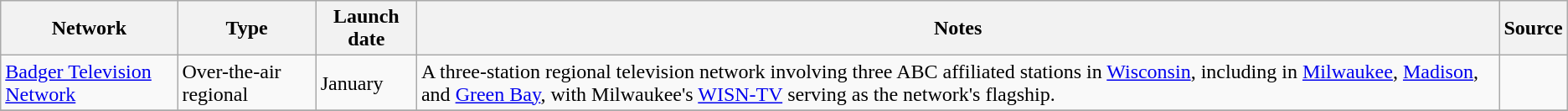<table class="wikitable sortable">
<tr>
<th>Network</th>
<th>Type</th>
<th>Launch date</th>
<th>Notes</th>
<th>Source</th>
</tr>
<tr>
<td><a href='#'>Badger Television Network</a></td>
<td>Over-the-air regional</td>
<td>January</td>
<td>A three-station regional television network involving three ABC affiliated stations in <a href='#'>Wisconsin</a>, including in <a href='#'>Milwaukee</a>, <a href='#'>Madison</a>, and <a href='#'>Green Bay</a>, with Milwaukee's <a href='#'>WISN-TV</a> serving as the network's flagship.</td>
<td></td>
</tr>
<tr>
</tr>
</table>
